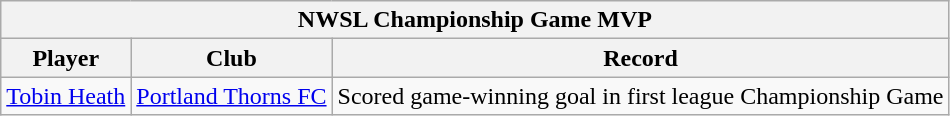<table class="wikitable">
<tr>
<th colspan=3>NWSL Championship Game MVP </th>
</tr>
<tr>
<th>Player</th>
<th>Club</th>
<th>Record</th>
</tr>
<tr>
<td> <a href='#'>Tobin Heath</a></td>
<td><a href='#'>Portland Thorns FC</a></td>
<td>Scored game-winning goal in first league Championship Game</td>
</tr>
</table>
